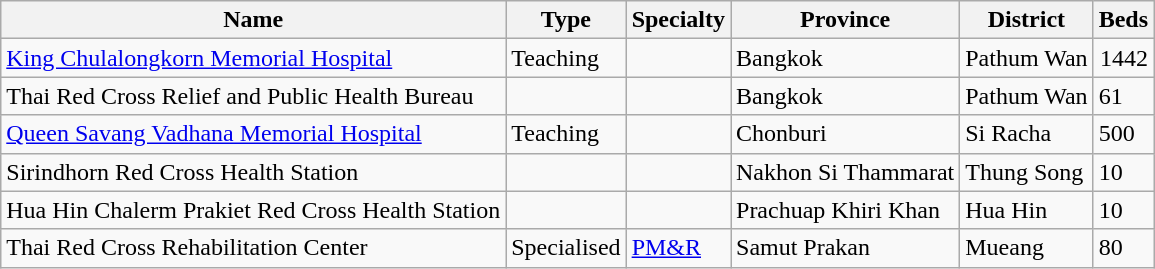<table class="wikitable sortable">
<tr>
<th>Name</th>
<th>Type</th>
<th>Specialty</th>
<th>Province</th>
<th>District</th>
<th>Beds</th>
</tr>
<tr>
<td><a href='#'>King Chulalongkorn Memorial Hospital</a></td>
<td>Teaching</td>
<td></td>
<td>Bangkok</td>
<td>Pathum Wan</td>
<td align="right">1442</td>
</tr>
<tr>
<td>Thai Red Cross Relief and Public Health Bureau</td>
<td></td>
<td></td>
<td>Bangkok</td>
<td>Pathum Wan</td>
<td>61</td>
</tr>
<tr>
<td><a href='#'>Queen Savang Vadhana Memorial Hospital</a></td>
<td>Teaching</td>
<td></td>
<td>Chonburi</td>
<td>Si Racha</td>
<td>500</td>
</tr>
<tr>
<td>Sirindhorn Red Cross Health Station</td>
<td></td>
<td></td>
<td>Nakhon Si Thammarat</td>
<td>Thung Song</td>
<td>10</td>
</tr>
<tr>
<td>Hua Hin Chalerm Prakiet Red Cross Health Station</td>
<td></td>
<td></td>
<td>Prachuap Khiri Khan</td>
<td>Hua Hin</td>
<td>10</td>
</tr>
<tr>
<td>Thai Red Cross Rehabilitation Center</td>
<td>Specialised</td>
<td><a href='#'>PM&R</a></td>
<td>Samut Prakan</td>
<td>Mueang</td>
<td>80</td>
</tr>
</table>
